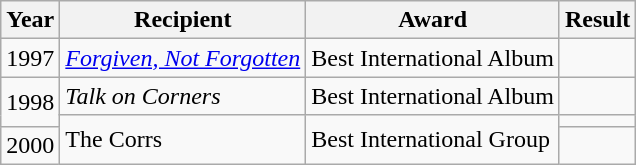<table class="wikitable">
<tr>
<th>Year</th>
<th>Recipient</th>
<th>Award</th>
<th>Result</th>
</tr>
<tr>
<td>1997</td>
<td><em><a href='#'>Forgiven, Not Forgotten</a></em></td>
<td>Best International Album</td>
<td></td>
</tr>
<tr>
<td rowspan="2">1998</td>
<td><em>Talk on Corners</em></td>
<td>Best International Album</td>
<td></td>
</tr>
<tr>
<td rowspan="2">The Corrs</td>
<td rowspan="2">Best International Group</td>
<td></td>
</tr>
<tr>
<td>2000</td>
<td></td>
</tr>
</table>
